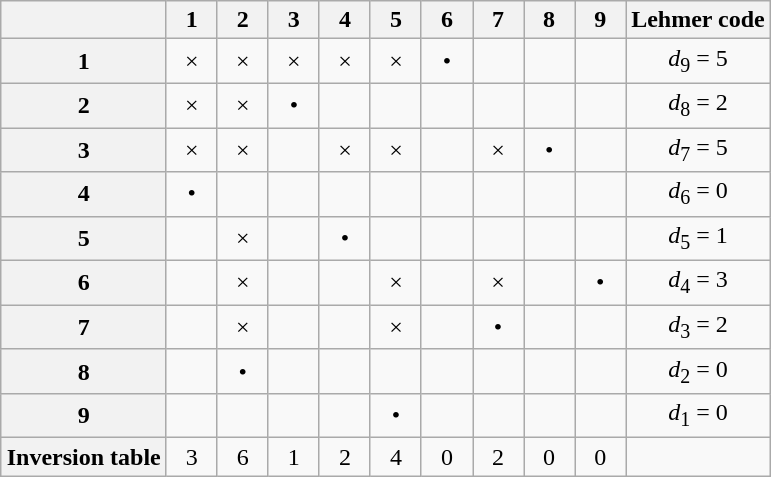<table class="wikitable" style="float:right; text-align:center; margin: 1em">
<tr>
<th></th>
<th style="width:20pt;">1</th>
<th style="width:20pt;">2</th>
<th style="width:20pt;">3</th>
<th style="width:20pt;">4</th>
<th style="width:20pt;">5</th>
<th style="width:20pt;">6</th>
<th style="width:20pt;">7</th>
<th style="width:20pt;">8</th>
<th style="width:20pt;">9</th>
<th>Lehmer code</th>
</tr>
<tr>
<th>1</th>
<td>×</td>
<td>×</td>
<td>×</td>
<td>×</td>
<td>×</td>
<td>•</td>
<td></td>
<td></td>
<td></td>
<td><em>d</em><sub>9</sub> = 5</td>
</tr>
<tr>
<th>2</th>
<td>×</td>
<td>×</td>
<td>•</td>
<td></td>
<td></td>
<td></td>
<td></td>
<td></td>
<td></td>
<td><em>d</em><sub>8</sub> = 2</td>
</tr>
<tr>
<th>3</th>
<td>×</td>
<td>×</td>
<td></td>
<td>×</td>
<td>×</td>
<td></td>
<td>×</td>
<td>•</td>
<td></td>
<td><em>d</em><sub>7</sub> = 5</td>
</tr>
<tr>
<th>4</th>
<td>•</td>
<td></td>
<td></td>
<td></td>
<td></td>
<td></td>
<td></td>
<td></td>
<td></td>
<td><em>d</em><sub>6</sub> = 0</td>
</tr>
<tr>
<th>5</th>
<td></td>
<td>×</td>
<td></td>
<td>•</td>
<td></td>
<td></td>
<td></td>
<td></td>
<td></td>
<td><em>d</em><sub>5</sub> = 1</td>
</tr>
<tr>
<th>6</th>
<td></td>
<td>×</td>
<td></td>
<td></td>
<td>×</td>
<td></td>
<td>×</td>
<td></td>
<td>•</td>
<td><em>d</em><sub>4</sub> = 3</td>
</tr>
<tr>
<th>7</th>
<td></td>
<td>×</td>
<td></td>
<td></td>
<td>×</td>
<td></td>
<td>•</td>
<td></td>
<td></td>
<td><em>d</em><sub>3</sub> = 2</td>
</tr>
<tr>
<th>8</th>
<td></td>
<td>•</td>
<td></td>
<td></td>
<td></td>
<td></td>
<td></td>
<td></td>
<td></td>
<td><em>d</em><sub>2</sub> = 0</td>
</tr>
<tr>
<th>9</th>
<td></td>
<td></td>
<td></td>
<td></td>
<td>•</td>
<td></td>
<td></td>
<td></td>
<td></td>
<td><em>d</em><sub>1</sub> = 0</td>
</tr>
<tr>
<th>Inversion table</th>
<td>3</td>
<td>6</td>
<td>1</td>
<td>2</td>
<td>4</td>
<td>0</td>
<td>2</td>
<td>0</td>
<td>0</td>
<td></td>
</tr>
</table>
